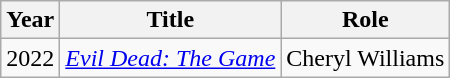<table class="wikitable sortable">
<tr>
<th>Year</th>
<th>Title</th>
<th>Role</th>
</tr>
<tr>
<td>2022</td>
<td><em><a href='#'>Evil Dead: The Game</a></em></td>
<td>Cheryl Williams</td>
</tr>
</table>
